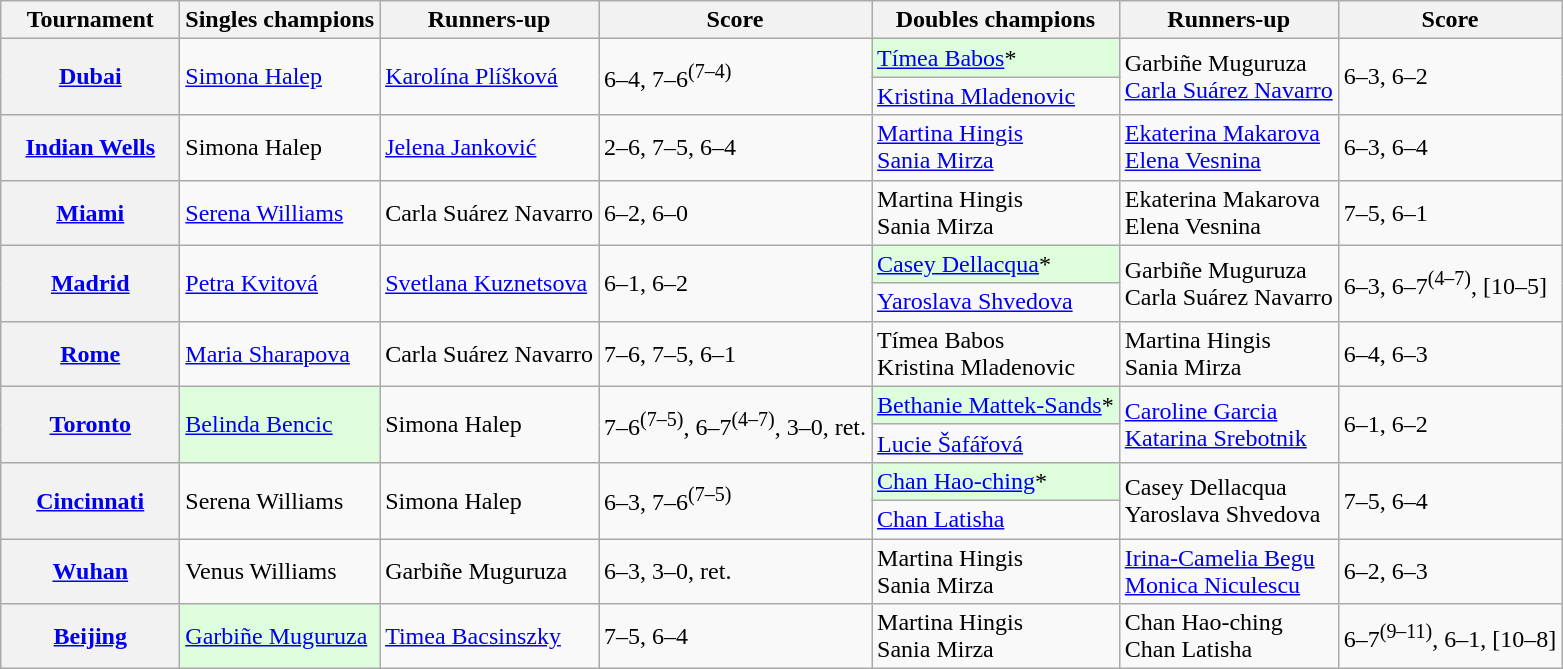<table class="wikitable plainrowheaders">
<tr>
<th scope="col" style="min-width:7em">Tournament</th>
<th scope="col">Singles champions</th>
<th scope="col">Runners-up</th>
<th scope="col">Score</th>
<th scope="col">Doubles champions</th>
<th scope="col">Runners-up</th>
<th scope="col">Score</th>
</tr>
<tr>
<th scope="row" rowspan=2><strong><a href='#'>Dubai</a></strong><br></th>
<td rowspan="2"> <a href='#'>Simona Halep</a></td>
<td rowspan="2"> <a href='#'>Karolína Plíšková</a></td>
<td rowspan="2">6–4, 7–6<sup>(7–4)</sup></td>
<td style="background:#ddfddd"> <a href='#'>Tímea Babos</a>*</td>
<td rowspan="2"> Garbiñe Muguruza <br>  <a href='#'>Carla Suárez Navarro</a></td>
<td rowspan="2">6–3, 6–2</td>
</tr>
<tr>
<td> <a href='#'>Kristina Mladenovic</a></td>
</tr>
<tr>
<th scope="row"><strong><a href='#'>Indian Wells</a></strong><br></th>
<td> Simona Halep</td>
<td> <a href='#'>Jelena Janković</a></td>
<td>2–6, 7–5, 6–4</td>
<td> <a href='#'>Martina Hingis</a> <br>  <a href='#'>Sania Mirza</a></td>
<td> <a href='#'>Ekaterina Makarova</a> <br>  <a href='#'>Elena Vesnina</a></td>
<td>6–3, 6–4</td>
</tr>
<tr>
<th scope="row"><strong><a href='#'>Miami</a></strong><br></th>
<td> <a href='#'>Serena Williams</a></td>
<td> Carla Suárez Navarro</td>
<td>6–2, 6–0</td>
<td> Martina Hingis <br>  Sania Mirza</td>
<td> Ekaterina Makarova <br>  Elena Vesnina</td>
<td>7–5, 6–1</td>
</tr>
<tr>
<th scope="row" rowspan=2><strong><a href='#'>Madrid</a></strong><br></th>
<td rowspan="2"> <a href='#'>Petra Kvitová</a></td>
<td rowspan="2"> <a href='#'>Svetlana Kuznetsova</a></td>
<td rowspan="2">6–1, 6–2</td>
<td style="background:#ddfddd"> <a href='#'>Casey Dellacqua</a>*</td>
<td rowspan="2"> Garbiñe Muguruza <br>  Carla Suárez Navarro</td>
<td rowspan="2">6–3, 6–7<sup>(4–7)</sup>, [10–5]</td>
</tr>
<tr>
<td> <a href='#'>Yaroslava Shvedova</a></td>
</tr>
<tr>
<th scope="row"><strong><a href='#'>Rome</a></strong><br></th>
<td> <a href='#'>Maria Sharapova</a></td>
<td> Carla Suárez Navarro</td>
<td>7–6, 7–5, 6–1</td>
<td> Tímea Babos <br>  Kristina Mladenovic</td>
<td> Martina Hingis <br>  Sania Mirza</td>
<td>6–4, 6–3</td>
</tr>
<tr>
<th scope="row" rowspan=2><strong><a href='#'>Toronto</a></strong><br></th>
<td rowspan="2" style="background:#ddfddd"> <a href='#'>Belinda Bencic</a></td>
<td rowspan="2"> Simona Halep</td>
<td rowspan="2">7–6<sup>(7–5)</sup>, 6–7<sup>(4–7)</sup>, 3–0, ret.</td>
<td style="background:#ddfddd"> <a href='#'>Bethanie Mattek-Sands</a>*</td>
<td rowspan="2"> <a href='#'>Caroline Garcia</a> <br>  <a href='#'>Katarina Srebotnik</a></td>
<td rowspan="2">6–1, 6–2</td>
</tr>
<tr>
<td> <a href='#'>Lucie Šafářová</a></td>
</tr>
<tr>
<th scope="row" rowspan=2><strong><a href='#'>Cincinnati</a></strong><br></th>
<td rowspan="2"> Serena Williams</td>
<td rowspan="2"> Simona Halep</td>
<td rowspan="2">6–3, 7–6<sup>(7–5)</sup></td>
<td style="background:#ddfddd"> <a href='#'>Chan Hao-ching</a>*</td>
<td rowspan="2"> Casey Dellacqua <br>  Yaroslava Shvedova</td>
<td rowspan="2">7–5, 6–4</td>
</tr>
<tr>
<td> <a href='#'>Chan Latisha</a></td>
</tr>
<tr>
<th scope="row"><strong><a href='#'>Wuhan</a></strong><br></th>
<td> Venus Williams</td>
<td> Garbiñe Muguruza</td>
<td>6–3, 3–0, ret.</td>
<td> Martina Hingis <br>  Sania Mirza</td>
<td> <a href='#'>Irina-Camelia Begu</a> <br>  <a href='#'>Monica Niculescu</a></td>
<td>6–2, 6–3</td>
</tr>
<tr>
<th scope="row"><strong><a href='#'>Beijing</a></strong><br></th>
<td style="background:#ddfddd"> <a href='#'>Garbiñe Muguruza</a></td>
<td> <a href='#'>Timea Bacsinszky</a></td>
<td>7–5, 6–4</td>
<td> Martina Hingis <br>  Sania Mirza</td>
<td> Chan Hao-ching <br>  Chan Latisha</td>
<td>6–7<sup>(9–11)</sup>, 6–1, [10–8]</td>
</tr>
</table>
